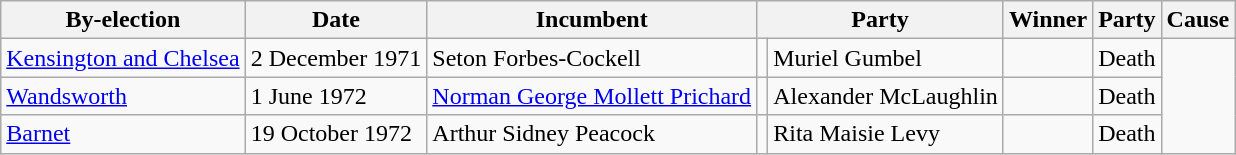<table class="wikitable sortable">
<tr>
<th>By-election</th>
<th>Date</th>
<th>Incumbent</th>
<th colspan=2>Party</th>
<th>Winner</th>
<th colspan=2>Party</th>
<th>Cause</th>
</tr>
<tr>
<td><a href='#'>Kensington and Chelsea</a></td>
<td>2 December 1971</td>
<td>Seton Forbes-Cockell</td>
<td></td>
<td>Muriel Gumbel</td>
<td></td>
<td>Death</td>
</tr>
<tr>
<td><a href='#'>Wandsworth</a></td>
<td>1 June 1972</td>
<td><a href='#'>Norman George Mollett Prichard</a></td>
<td></td>
<td>Alexander McLaughlin</td>
<td></td>
<td>Death</td>
</tr>
<tr>
<td><a href='#'>Barnet</a></td>
<td>19 October 1972</td>
<td>Arthur Sidney Peacock</td>
<td></td>
<td>Rita Maisie Levy</td>
<td></td>
<td>Death</td>
</tr>
</table>
